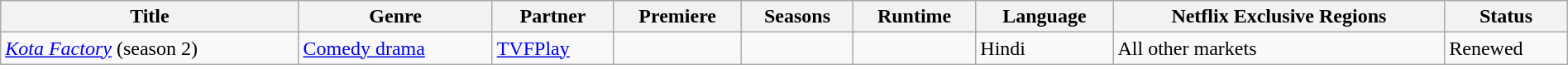<table class="wikitable sortable" style="width:100%;">
<tr>
<th>Title</th>
<th>Genre</th>
<th>Partner</th>
<th>Premiere</th>
<th>Seasons</th>
<th>Runtime</th>
<th>Language</th>
<th>Netflix Exclusive Regions</th>
<th>Status</th>
</tr>
<tr>
<td><em><a href='#'>Kota Factory</a></em> (season 2)</td>
<td><a href='#'>Comedy drama</a></td>
<td><a href='#'>TVFPlay</a></td>
<td></td>
<td></td>
<td></td>
<td>Hindi</td>
<td>All other markets</td>
<td>Renewed</td>
</tr>
</table>
